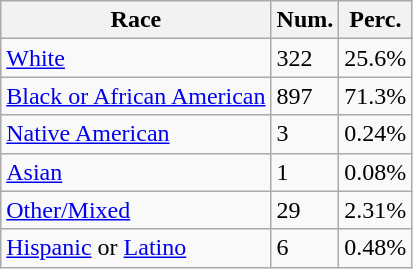<table class="wikitable">
<tr>
<th>Race</th>
<th>Num.</th>
<th>Perc.</th>
</tr>
<tr>
<td><a href='#'>White</a></td>
<td>322</td>
<td>25.6%</td>
</tr>
<tr>
<td><a href='#'>Black or African American</a></td>
<td>897</td>
<td>71.3%</td>
</tr>
<tr>
<td><a href='#'>Native American</a></td>
<td>3</td>
<td>0.24%</td>
</tr>
<tr>
<td><a href='#'>Asian</a></td>
<td>1</td>
<td>0.08%</td>
</tr>
<tr>
<td><a href='#'>Other/Mixed</a></td>
<td>29</td>
<td>2.31%</td>
</tr>
<tr>
<td><a href='#'>Hispanic</a> or <a href='#'>Latino</a></td>
<td>6</td>
<td>0.48%</td>
</tr>
</table>
